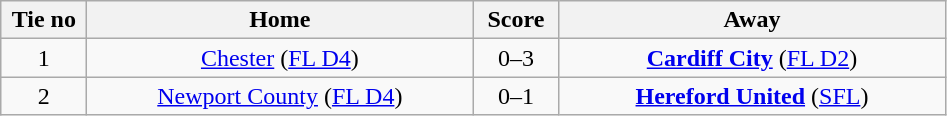<table class="wikitable" style="text-align:center">
<tr>
<th width=50>Tie no</th>
<th width=250>Home</th>
<th width=50>Score</th>
<th width=250>Away</th>
</tr>
<tr>
<td>1</td>
<td><a href='#'>Chester</a> (<a href='#'>FL D4</a>)</td>
<td>0–3</td>
<td><strong><a href='#'>Cardiff City</a></strong> (<a href='#'>FL D2</a>)</td>
</tr>
<tr>
<td>2</td>
<td><a href='#'>Newport County</a> (<a href='#'>FL D4</a>)</td>
<td>0–1</td>
<td><strong><a href='#'>Hereford United</a></strong> (<a href='#'>SFL</a>)</td>
</tr>
</table>
